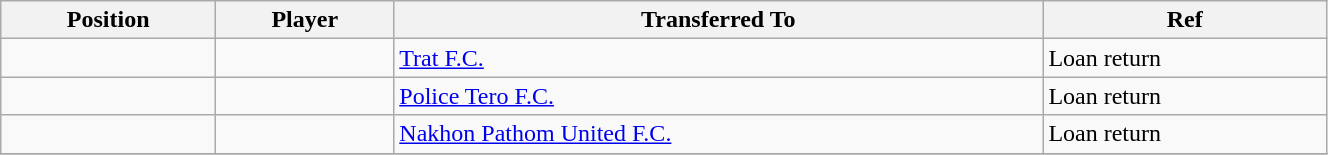<table class="wikitable sortable" style="width:70%; text-align:center; font-size:100%; text-align:left;">
<tr>
<th><strong>Position</strong></th>
<th><strong>Player</strong></th>
<th><strong>Transferred To</strong></th>
<th><strong>Ref</strong></th>
</tr>
<tr>
<td></td>
<td></td>
<td> <a href='#'>Trat F.C.</a></td>
<td>Loan return </td>
</tr>
<tr>
<td></td>
<td></td>
<td> <a href='#'>Police Tero F.C.</a></td>
<td>Loan return </td>
</tr>
<tr>
<td></td>
<td></td>
<td> <a href='#'>Nakhon Pathom United F.C.</a></td>
<td>Loan return </td>
</tr>
<tr>
</tr>
</table>
